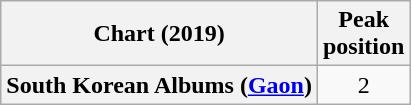<table class="wikitable plainrowheaders" style="text-align:center">
<tr>
<th scope="col">Chart (2019)</th>
<th scope="col">Peak<br>position</th>
</tr>
<tr>
<th scope="row">South Korean Albums (<a href='#'>Gaon</a>)</th>
<td>2</td>
</tr>
</table>
